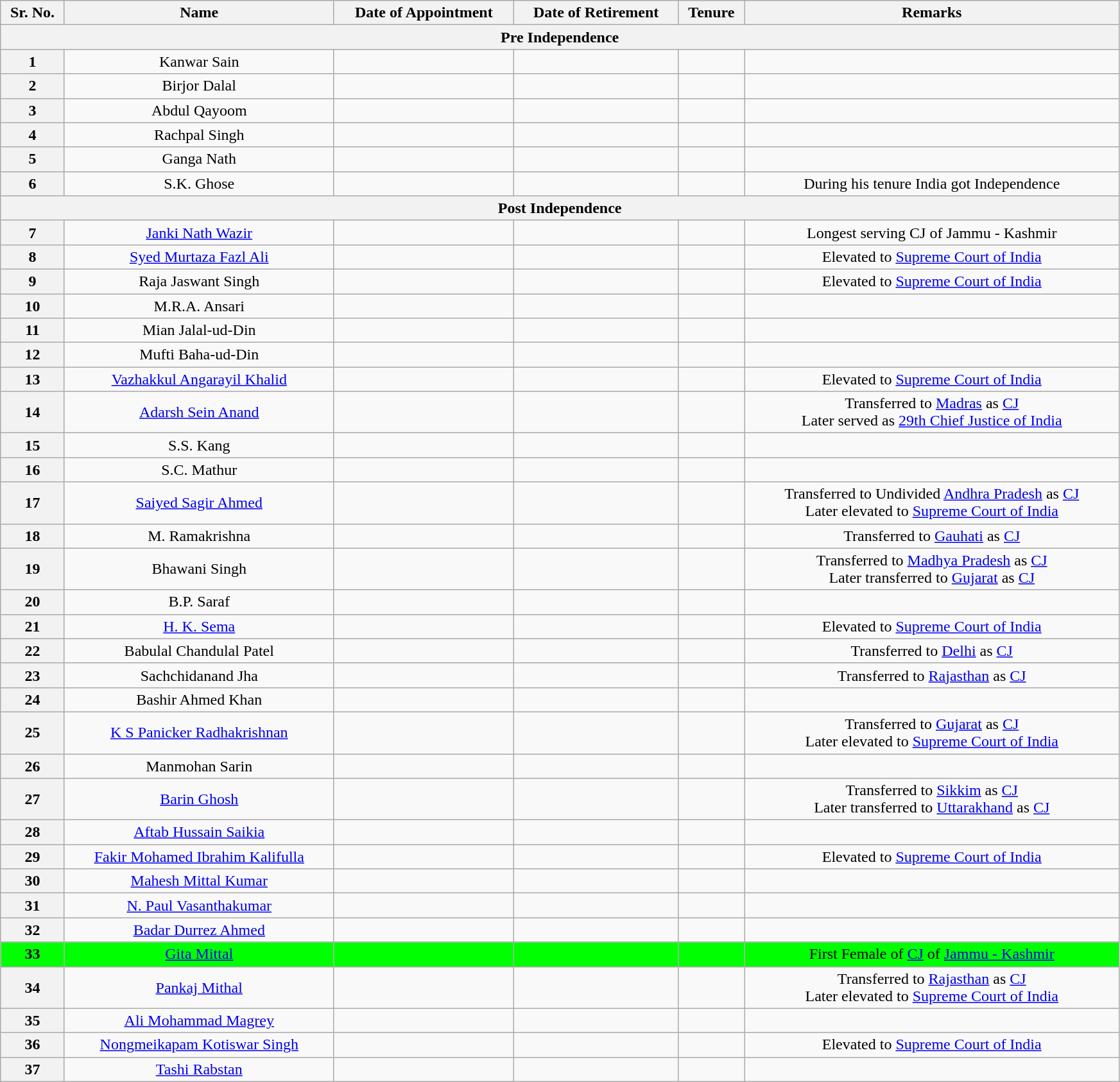<table class="wikitable sortable" style="text-align:center" width="92%">
<tr>
<th>Sr. No.</th>
<th>Name</th>
<th>Date of Appointment</th>
<th>Date of Retirement</th>
<th>Tenure</th>
<th>Remarks</th>
</tr>
<tr>
<th colspan="6">Pre Independence</th>
</tr>
<tr>
<th>1</th>
<td>Kanwar Sain</td>
<td></td>
<td></td>
<td></td>
<td></td>
</tr>
<tr>
<th>2</th>
<td>Birjor Dalal</td>
<td></td>
<td></td>
<td></td>
<td></td>
</tr>
<tr>
<th>3</th>
<td>Abdul Qayoom</td>
<td></td>
<td></td>
<td></td>
<td></td>
</tr>
<tr>
<th>4</th>
<td>Rachpal Singh</td>
<td></td>
<td></td>
<td></td>
<td></td>
</tr>
<tr>
<th>5</th>
<td>Ganga Nath</td>
<td></td>
<td></td>
<td></td>
<td></td>
</tr>
<tr>
<th>6</th>
<td>S.K. Ghose</td>
<td></td>
<td></td>
<td></td>
<td>During his tenure India got Independence</td>
</tr>
<tr>
<th colspan="6">Post Independence</th>
</tr>
<tr>
<th>7</th>
<td><a href='#'>Janki Nath Wazir</a></td>
<td></td>
<td></td>
<td></td>
<td>Longest serving CJ of Jammu - Kashmir</td>
</tr>
<tr>
<th>8</th>
<td><a href='#'>Syed Murtaza Fazl Ali</a></td>
<td></td>
<td></td>
<td></td>
<td>Elevated to <a href='#'>Supreme Court of India</a></td>
</tr>
<tr>
<th>9</th>
<td>Raja Jaswant Singh</td>
<td></td>
<td></td>
<td></td>
<td>Elevated to <a href='#'>Supreme Court of India</a></td>
</tr>
<tr>
<th>10</th>
<td>M.R.A. Ansari</td>
<td></td>
<td></td>
<td></td>
<td></td>
</tr>
<tr>
<th>11</th>
<td>Mian Jalal-ud-Din</td>
<td></td>
<td></td>
<td></td>
<td></td>
</tr>
<tr>
<th>12</th>
<td>Mufti Baha-ud-Din</td>
<td></td>
<td></td>
<td></td>
<td></td>
</tr>
<tr>
<th>13</th>
<td><a href='#'>Vazhakkul Angarayil Khalid</a></td>
<td></td>
<td></td>
<td></td>
<td>Elevated to <a href='#'>Supreme Court of India</a></td>
</tr>
<tr>
<th>14</th>
<td><a href='#'>Adarsh Sein Anand</a></td>
<td></td>
<td></td>
<td></td>
<td>Transferred to <a href='#'>Madras</a> as <a href='#'>CJ</a> <br> Later served as <a href='#'>29th Chief Justice of India</a></td>
</tr>
<tr>
<th>15</th>
<td>S.S. Kang</td>
<td></td>
<td></td>
<td></td>
<td></td>
</tr>
<tr>
<th>16</th>
<td>S.C. Mathur</td>
<td></td>
<td></td>
<td></td>
<td></td>
</tr>
<tr>
<th>17</th>
<td><a href='#'>Saiyed Sagir Ahmed</a></td>
<td></td>
<td></td>
<td></td>
<td>Transferred to Undivided <a href='#'>Andhra Pradesh</a> as <a href='#'>CJ</a> <br> Later elevated to <a href='#'>Supreme Court of India</a></td>
</tr>
<tr>
<th>18</th>
<td>M. Ramakrishna</td>
<td></td>
<td></td>
<td></td>
<td>Transferred to <a href='#'>Gauhati</a> as <a href='#'>CJ</a></td>
</tr>
<tr>
<th>19</th>
<td>Bhawani Singh</td>
<td></td>
<td></td>
<td></td>
<td>Transferred to <a href='#'>Madhya Pradesh</a> as <a href='#'>CJ</a> <br> Later transferred to <a href='#'>Gujarat</a> as <a href='#'>CJ</a></td>
</tr>
<tr>
<th>20</th>
<td>B.P. Saraf</td>
<td></td>
<td></td>
<td></td>
<td></td>
</tr>
<tr>
<th>21</th>
<td><a href='#'>H. K. Sema</a></td>
<td></td>
<td></td>
<td></td>
<td>Elevated to <a href='#'>Supreme Court of India</a></td>
</tr>
<tr>
<th>22</th>
<td>Babulal Chandulal Patel</td>
<td></td>
<td></td>
<td></td>
<td>Transferred to <a href='#'>Delhi</a> as <a href='#'>CJ</a></td>
</tr>
<tr>
<th>23</th>
<td>Sachchidanand Jha</td>
<td></td>
<td></td>
<td></td>
<td>Transferred to <a href='#'>Rajasthan</a> as <a href='#'>CJ</a></td>
</tr>
<tr>
<th>24</th>
<td>Bashir Ahmed Khan</td>
<td></td>
<td></td>
<td></td>
<td></td>
</tr>
<tr>
<th>25</th>
<td><a href='#'>K S Panicker Radhakrishnan</a></td>
<td></td>
<td></td>
<td></td>
<td>Transferred to <a href='#'>Gujarat</a> as <a href='#'>CJ</a> <br> Later elevated to <a href='#'>Supreme Court of India</a></td>
</tr>
<tr>
<th>26</th>
<td>Manmohan Sarin</td>
<td></td>
<td></td>
<td></td>
<td></td>
</tr>
<tr>
<th>27</th>
<td><a href='#'>Barin Ghosh</a></td>
<td></td>
<td></td>
<td></td>
<td>Transferred to <a href='#'>Sikkim</a> as <a href='#'>CJ</a> <br> Later transferred to <a href='#'>Uttarakhand</a> as <a href='#'>CJ</a></td>
</tr>
<tr>
<th>28</th>
<td><a href='#'>Aftab Hussain Saikia</a></td>
<td></td>
<td></td>
<td></td>
<td></td>
</tr>
<tr>
<th>29</th>
<td><a href='#'>Fakir Mohamed Ibrahim Kalifulla</a></td>
<td></td>
<td></td>
<td></td>
<td>Elevated to <a href='#'>Supreme Court of India</a></td>
</tr>
<tr>
<th>30</th>
<td><a href='#'>Mahesh Mittal Kumar</a></td>
<td></td>
<td></td>
<td></td>
<td></td>
</tr>
<tr>
<th>31</th>
<td><a href='#'>N. Paul Vasanthakumar</a></td>
<td></td>
<td></td>
<td></td>
<td></td>
</tr>
<tr>
<th>32</th>
<td><a href='#'>Badar Durrez Ahmed</a></td>
<td></td>
<td></td>
<td></td>
<td></td>
</tr>
<tr>
<th style="background:lime;">33</th>
<td style="background:lime;"><a href='#'>Gita Mittal</a></td>
<td style="background:lime;"></td>
<td style="background:lime;"></td>
<td style="background:lime;"></td>
<td style="background:lime;">First Female of <a href='#'>CJ</a> of <a href='#'>Jammu - Kashmir</a></td>
</tr>
<tr>
<th>34</th>
<td><a href='#'>Pankaj Mithal</a></td>
<td></td>
<td></td>
<td></td>
<td>Transferred to <a href='#'>Rajasthan</a> as <a href='#'>CJ</a> <br> Later elevated to <a href='#'>Supreme Court of India</a></td>
</tr>
<tr>
<th>35</th>
<td><a href='#'>Ali Mohammad Magrey</a></td>
<td></td>
<td></td>
<td></td>
<td></td>
</tr>
<tr>
<th>36</th>
<td><a href='#'>Nongmeikapam Kotiswar Singh</a></td>
<td></td>
<td></td>
<td></td>
<td>Elevated to <a href='#'>Supreme Court of India</a></td>
</tr>
<tr>
<th>37</th>
<td><a href='#'>Tashi Rabstan</a></td>
<td></td>
<td></td>
<td></td>
<td></td>
</tr>
</table>
